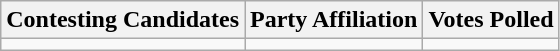<table class="wikitable sortable">
<tr>
<th>Contesting Candidates</th>
<th>Party Affiliation</th>
<th>Votes Polled</th>
</tr>
<tr>
<td></td>
<td></td>
<td></td>
</tr>
</table>
